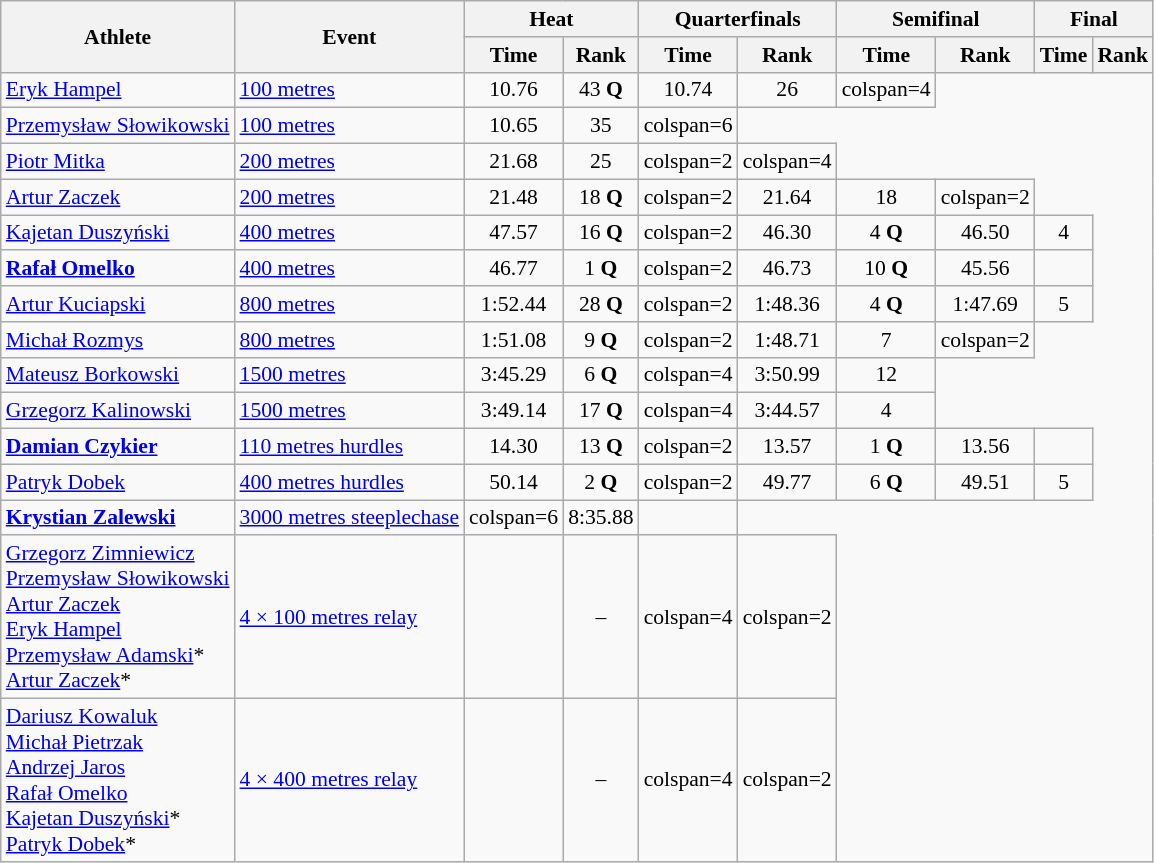<table class="wikitable" style="font-size:90%">
<tr>
<th rowspan="2">Athlete</th>
<th rowspan="2">Event</th>
<th colspan="2">Heat</th>
<th colspan="2">Quarterfinals</th>
<th colspan="2">Semifinal</th>
<th colspan="2">Final</th>
</tr>
<tr>
<th>Time</th>
<th>Rank</th>
<th>Time</th>
<th>Rank</th>
<th>Time</th>
<th>Rank</th>
<th>Time</th>
<th>Rank</th>
</tr>
<tr style=text-align:center>
<td style=text-align:left><a href='#'>Eryk Hampel</a></td>
<td style=text-align:left><a href='#'>100 metres</a></td>
<td>10.76</td>
<td>43 <strong>Q</strong></td>
<td>10.74</td>
<td>26</td>
<td>colspan=4 </td>
</tr>
<tr style=text-align:center>
<td style=text-align:left><a href='#'>Przemysław Słowikowski</a></td>
<td style=text-align:left><a href='#'>100 metres</a></td>
<td>10.65</td>
<td>35</td>
<td>colspan=6 </td>
</tr>
<tr style=text-align:center>
<td style=text-align:left><a href='#'>Piotr Mitka</a></td>
<td style=text-align:left><a href='#'>200 metres</a></td>
<td>21.68</td>
<td>25</td>
<td>colspan=2 </td>
<td>colspan=4 </td>
</tr>
<tr style=text-align:center>
<td style=text-align:left><a href='#'>Artur Zaczek</a></td>
<td style=text-align:left><a href='#'>200 metres</a></td>
<td>21.48</td>
<td>18 <strong>Q</strong></td>
<td>colspan=2 </td>
<td>21.64</td>
<td>18</td>
<td>colspan=2 </td>
</tr>
<tr style=text-align:center>
<td style=text-align:left><a href='#'>Kajetan Duszyński</a></td>
<td style=text-align:left><a href='#'>400 metres</a></td>
<td>47.57</td>
<td>16 <strong>Q</strong></td>
<td>colspan=2 </td>
<td>46.30</td>
<td>4 <strong>Q</strong></td>
<td>46.50</td>
<td>4</td>
</tr>
<tr style=text-align:center>
<td style=text-align:left><strong><a href='#'>Rafał Omelko</a></strong></td>
<td style=text-align:left><a href='#'>400 metres</a></td>
<td>46.77</td>
<td>1 <strong>Q</strong></td>
<td>colspan=2 </td>
<td>46.73</td>
<td>10 <strong>Q</strong></td>
<td>45.56</td>
<td></td>
</tr>
<tr style=text-align:center>
<td style=text-align:left><a href='#'>Artur Kuciapski</a></td>
<td style=text-align:left><a href='#'>800 metres</a></td>
<td>1:52.44</td>
<td>28 <strong>Q</strong></td>
<td>colspan=2 </td>
<td>1:48.36</td>
<td>4 <strong>Q</strong></td>
<td>1:47.69</td>
<td>5</td>
</tr>
<tr style=text-align:center>
<td style=text-align:left><a href='#'>Michał Rozmys</a></td>
<td style=text-align:left><a href='#'>800 metres</a></td>
<td>1:51.08</td>
<td>9 <strong>Q</strong></td>
<td>colspan=2 </td>
<td>1:48.71</td>
<td>7</td>
<td>colspan=2 </td>
</tr>
<tr style=text-align:center>
<td style=text-align:left><a href='#'>Mateusz Borkowski</a></td>
<td style=text-align:left><a href='#'>1500 metres</a></td>
<td>3:45.29</td>
<td>6 <strong>Q</strong></td>
<td>colspan=4 </td>
<td>3:50.99</td>
<td>12</td>
</tr>
<tr style=text-align:center>
<td style=text-align:left><a href='#'>Grzegorz Kalinowski</a></td>
<td style=text-align:left><a href='#'>1500 metres</a></td>
<td>3:49.14</td>
<td>17 <strong>Q</strong></td>
<td>colspan=4 </td>
<td>3:44.57</td>
<td>4</td>
</tr>
<tr style=text-align:center>
<td style=text-align:left><strong><a href='#'>Damian Czykier</a></strong></td>
<td style=text-align:left><a href='#'>110 metres hurdles</a></td>
<td>14.30</td>
<td>13 <strong>Q</strong></td>
<td>colspan=2 </td>
<td>13.57</td>
<td>1 <strong>Q</strong></td>
<td>13.56</td>
<td></td>
</tr>
<tr style=text-align:center>
<td style=text-align:left><a href='#'>Patryk Dobek</a></td>
<td style=text-align:left><a href='#'>400 metres hurdles</a></td>
<td>50.14</td>
<td>2 <strong>Q</strong></td>
<td>colspan=2 </td>
<td>49.77</td>
<td>6 <strong>Q</strong></td>
<td>49.51</td>
<td>5</td>
</tr>
<tr style=text-align:center>
<td style=text-align:left><strong><a href='#'>Krystian Zalewski</a></strong></td>
<td style=text-align:left><a href='#'>3000 metres steeplechase</a></td>
<td>colspan=6 </td>
<td>8:35.88</td>
<td></td>
</tr>
<tr style=text-align:center>
<td style=text-align:left><a href='#'>Grzegorz Zimniewicz</a><br><a href='#'>Przemysław Słowikowski</a><br><a href='#'>Artur Zaczek</a><br><a href='#'>Eryk Hampel</a><br><a href='#'>Przemysław Adamski</a>*<br><a href='#'>Artur Zaczek</a>*</td>
<td style=text-align:left><a href='#'>4 × 100 metres relay</a></td>
<td></td>
<td>–</td>
<td>colspan=4 </td>
<td>colspan=2 </td>
</tr>
<tr style=text-align:center>
<td style=text-align:left><a href='#'>Dariusz Kowaluk</a><br><a href='#'>Michał Pietrzak</a><br><a href='#'>Andrzej Jaros</a><br><a href='#'>Rafał Omelko</a><br><a href='#'>Kajetan Duszyński</a>*<br><a href='#'>Patryk Dobek</a>*</td>
<td style=text-align:left><a href='#'>4 × 400 metres relay</a></td>
<td></td>
<td>–</td>
<td>colspan=4 </td>
<td>colspan=2 </td>
</tr>
</table>
